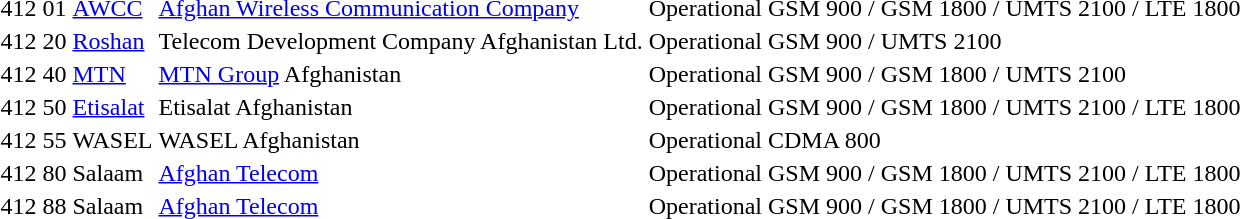<table>
<tr>
<td>412</td>
<td>01</td>
<td><a href='#'>AWCC</a></td>
<td><a href='#'>Afghan Wireless Communication Company</a></td>
<td>Operational</td>
<td>GSM 900 / GSM 1800 / UMTS 2100 / LTE 1800</td>
<td></td>
</tr>
<tr>
<td>412</td>
<td>20</td>
<td><a href='#'>Roshan</a></td>
<td>Telecom Development Company Afghanistan Ltd.</td>
<td>Operational</td>
<td>GSM 900 / UMTS 2100</td>
<td></td>
</tr>
<tr>
<td>412</td>
<td>40</td>
<td><a href='#'>MTN</a></td>
<td><a href='#'>MTN Group</a> Afghanistan</td>
<td>Operational</td>
<td>GSM 900 / GSM 1800 / UMTS 2100</td>
<td></td>
</tr>
<tr>
<td>412</td>
<td>50</td>
<td><a href='#'>Etisalat</a></td>
<td>Etisalat Afghanistan</td>
<td>Operational</td>
<td>GSM 900 / GSM 1800 / UMTS 2100 / LTE 1800</td>
<td></td>
</tr>
<tr>
<td>412</td>
<td>55</td>
<td>WASEL</td>
<td>WASEL Afghanistan</td>
<td>Operational</td>
<td>CDMA 800</td>
<td></td>
</tr>
<tr>
<td>412</td>
<td>80</td>
<td>Salaam</td>
<td><a href='#'>Afghan Telecom</a></td>
<td>Operational</td>
<td>GSM 900 / GSM 1800 / UMTS 2100 / LTE 1800</td>
<td></td>
</tr>
<tr>
<td>412</td>
<td>88</td>
<td>Salaam</td>
<td><a href='#'>Afghan Telecom</a></td>
<td>Operational</td>
<td>GSM 900 / GSM 1800 / UMTS 2100 / LTE 1800</td>
<td></td>
</tr>
</table>
